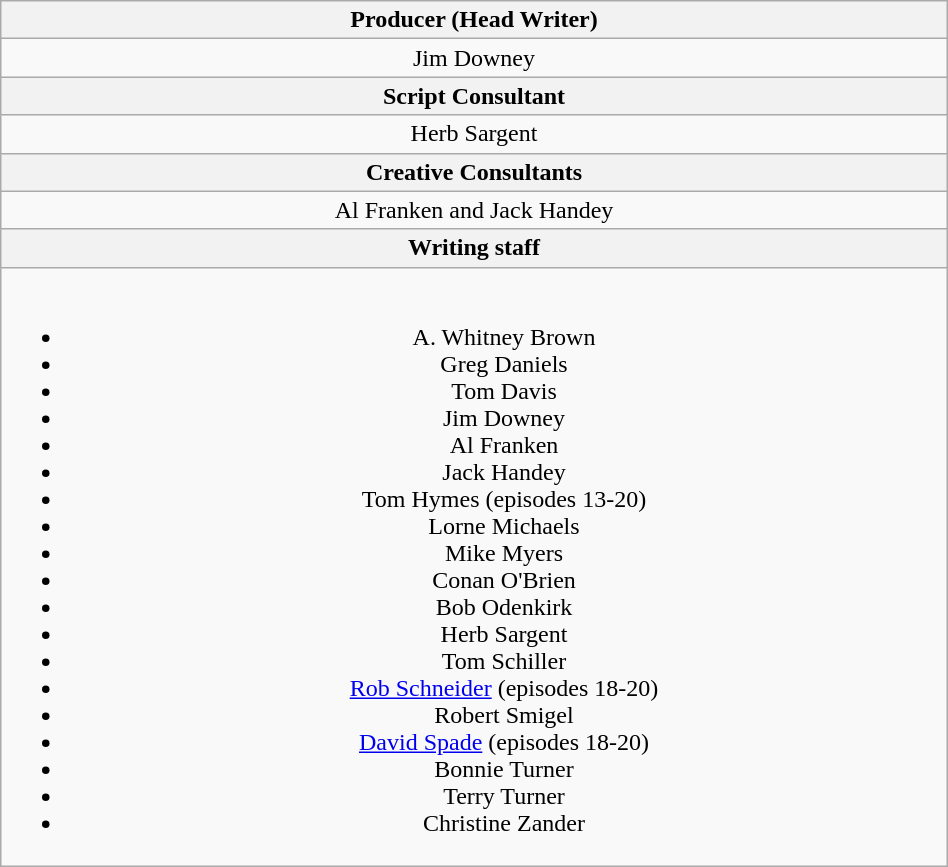<table class="wikitable plainrowheaders"  style="text-align:center; width:50%;">
<tr>
<th><strong>Producer (Head Writer)</strong></th>
</tr>
<tr>
<td>Jim Downey</td>
</tr>
<tr>
<th><strong>Script Consultant</strong></th>
</tr>
<tr>
<td>Herb Sargent</td>
</tr>
<tr>
<th><strong>Creative Consultants</strong></th>
</tr>
<tr>
<td>Al Franken and Jack Handey</td>
</tr>
<tr>
<th><strong>Writing staff</strong></th>
</tr>
<tr>
<td><br><ul><li>A. Whitney Brown</li><li>Greg Daniels</li><li>Tom Davis</li><li>Jim Downey</li><li>Al Franken</li><li>Jack Handey</li><li>Tom Hymes (episodes 13-20)</li><li>Lorne Michaels</li><li>Mike Myers</li><li>Conan O'Brien</li><li>Bob Odenkirk</li><li>Herb Sargent</li><li>Tom Schiller</li><li><a href='#'>Rob Schneider</a> (episodes 18-20)</li><li>Robert Smigel</li><li><a href='#'>David Spade</a> (episodes 18-20)</li><li>Bonnie Turner</li><li>Terry Turner</li><li>Christine Zander</li></ul></td>
</tr>
</table>
